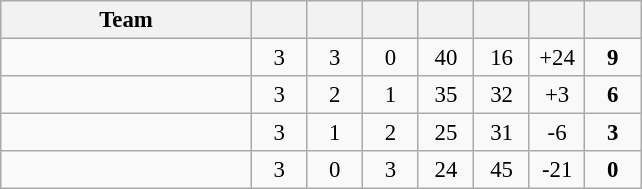<table class="wikitable" style="text-align:center;font-size:95%">
<tr>
<th width=160>Team</th>
<th width=30></th>
<th width=30></th>
<th width=30></th>
<th width=30></th>
<th width=30></th>
<th width=30></th>
<th width=30></th>
</tr>
<tr>
<td align="left"></td>
<td>3</td>
<td>3</td>
<td>0</td>
<td>40</td>
<td>16</td>
<td>+24</td>
<td><strong>9</strong></td>
</tr>
<tr>
<td align="left"></td>
<td>3</td>
<td>2</td>
<td>1</td>
<td>35</td>
<td>32</td>
<td>+3</td>
<td><strong>6</strong></td>
</tr>
<tr>
<td align="left"></td>
<td>3</td>
<td>1</td>
<td>2</td>
<td>25</td>
<td>31</td>
<td>-6</td>
<td><strong>3</strong></td>
</tr>
<tr>
<td align="left"></td>
<td>3</td>
<td>0</td>
<td>3</td>
<td>24</td>
<td>45</td>
<td>-21</td>
<td><strong>0</strong></td>
</tr>
</table>
